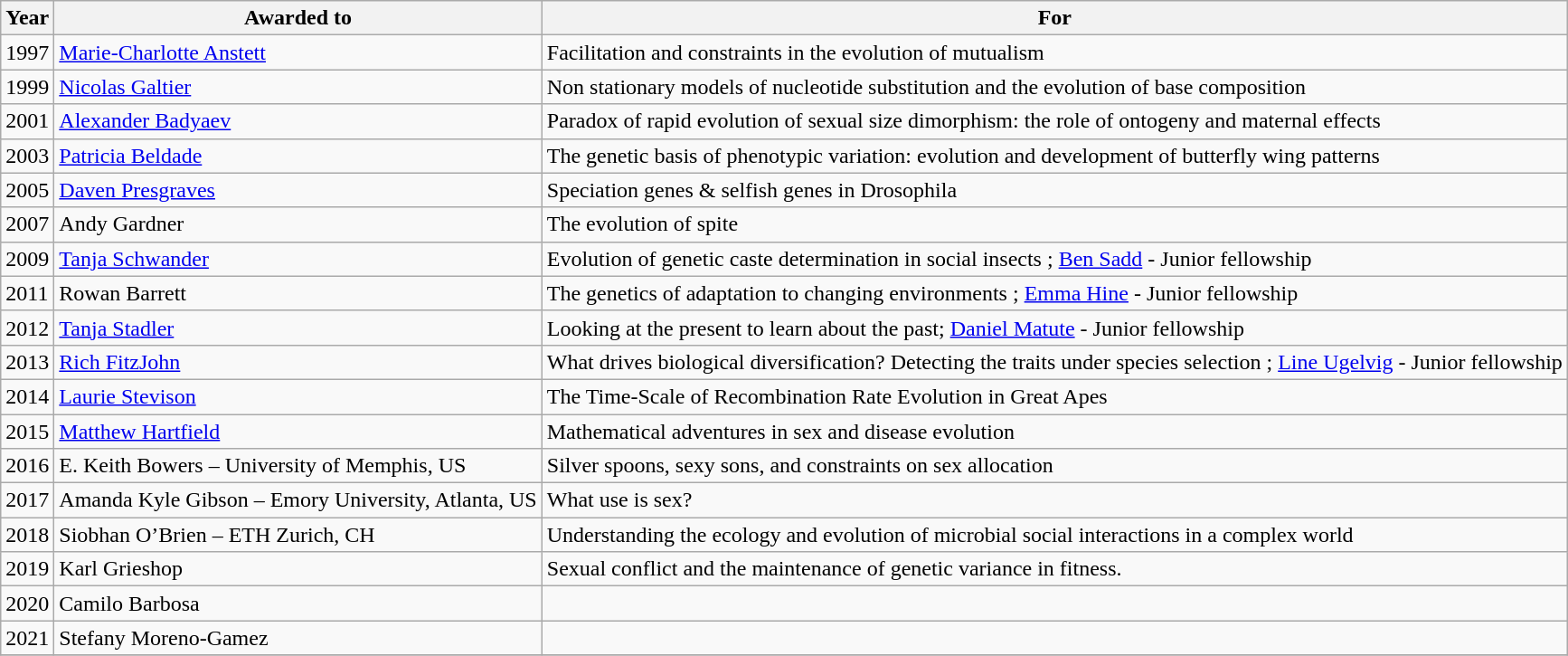<table class="wikitable sortable plainrowheaders">
<tr>
<th>Year</th>
<th>Awarded to</th>
<th>For</th>
</tr>
<tr ---->
<td>1997</td>
<td><a href='#'>Marie-Charlotte Anstett</a></td>
<td>Facilitation and constraints in the evolution of mutualism</td>
</tr>
<tr ---->
<td>1999</td>
<td><a href='#'>Nicolas Galtier</a></td>
<td>Non stationary models of nucleotide substitution and the evolution of base composition</td>
</tr>
<tr ---->
<td>2001</td>
<td><a href='#'>Alexander Badyaev</a></td>
<td>Paradox of rapid evolution of sexual size dimorphism: the role of ontogeny and maternal effects</td>
</tr>
<tr ---->
<td>2003</td>
<td><a href='#'>Patricia Beldade</a></td>
<td>The genetic basis of phenotypic variation: evolution and development of butterfly wing patterns</td>
</tr>
<tr ---->
<td>2005</td>
<td><a href='#'>Daven Presgraves</a></td>
<td>Speciation genes & selfish genes in Drosophila</td>
</tr>
<tr ---->
<td>2007</td>
<td>Andy Gardner</td>
<td>The evolution of spite</td>
</tr>
<tr ---->
<td>2009</td>
<td><a href='#'>Tanja Schwander</a></td>
<td>Evolution of genetic caste determination in social insects ; <a href='#'>Ben Sadd</a> - Junior fellowship</td>
</tr>
<tr ---->
<td>2011</td>
<td>Rowan Barrett</td>
<td>The genetics of adaptation to changing environments ; <a href='#'>Emma Hine</a> - Junior fellowship</td>
</tr>
<tr ---->
<td>2012</td>
<td><a href='#'>Tanja Stadler</a></td>
<td>Looking at the present to learn about the past; <a href='#'>Daniel Matute</a> - Junior fellowship</td>
</tr>
<tr --->
<td>2013</td>
<td><a href='#'>Rich FitzJohn</a></td>
<td>What drives biological diversification? Detecting the traits under species selection ; <a href='#'>Line Ugelvig</a> - Junior fellowship</td>
</tr>
<tr ---->
<td>2014</td>
<td><a href='#'>Laurie Stevison</a></td>
<td>The Time-Scale of Recombination Rate Evolution in Great Apes</td>
</tr>
<tr ---->
<td>2015</td>
<td><a href='#'>Matthew Hartfield</a></td>
<td>Mathematical adventures in sex and disease evolution</td>
</tr>
<tr ---->
<td>2016</td>
<td>E. Keith Bowers – University of Memphis, US</td>
<td>Silver spoons, sexy sons, and constraints on sex allocation</td>
</tr>
<tr ---->
<td>2017</td>
<td>Amanda Kyle Gibson – Emory University, Atlanta, US</td>
<td>What use is sex?</td>
</tr>
<tr ---->
<td>2018</td>
<td>Siobhan O’Brien – ETH Zurich, CH</td>
<td>Understanding the ecology and evolution of microbial social interactions in a complex world</td>
</tr>
<tr --->
<td>2019</td>
<td>Karl Grieshop</td>
<td>Sexual conflict and the maintenance of genetic variance in fitness.</td>
</tr>
<tr --->
<td>2020</td>
<td>Camilo Barbosa</td>
<td></td>
</tr>
<tr --->
<td>2021</td>
<td>Stefany Moreno-Gamez</td>
<td></td>
</tr>
<tr --->
</tr>
</table>
